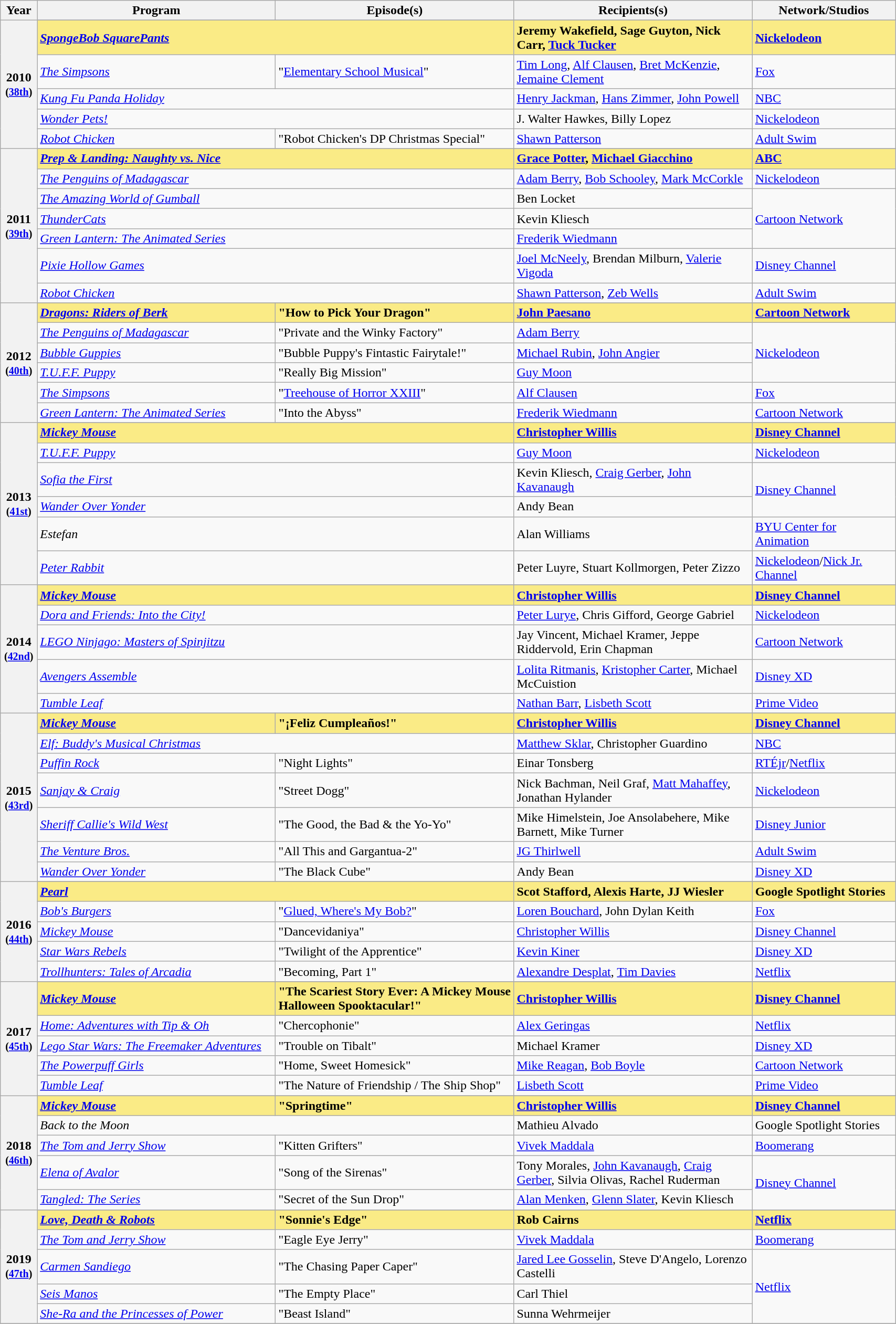<table class="wikitable" style="width:90%;">
<tr>
<th style="width:3%;">Year</th>
<th style="width:25%;">Program</th>
<th style="width:25%;">Episode(s)</th>
<th style="width:25%;">Recipients(s)</th>
<th style="width:15%;">Network/Studios</th>
</tr>
<tr>
<th rowspan="6" style="text-align:center;">2010 <br><small>(<a href='#'>38th</a>)</small><br></th>
</tr>
<tr style="background:#FAEB86;">
<td colspan="2"><strong><em><a href='#'>SpongeBob SquarePants</a></em></strong></td>
<td><strong>Jeremy Wakefield, Sage Guyton, Nick Carr, <a href='#'>Tuck Tucker</a></strong></td>
<td><strong><a href='#'>Nickelodeon</a></strong></td>
</tr>
<tr>
<td><em><a href='#'>The Simpsons</a></em></td>
<td>"<a href='#'>Elementary School Musical</a>"</td>
<td><a href='#'>Tim Long</a>, <a href='#'>Alf Clausen</a>, <a href='#'>Bret McKenzie</a>, <a href='#'>Jemaine Clement</a></td>
<td><a href='#'>Fox</a></td>
</tr>
<tr>
<td colspan="2"><em><a href='#'>Kung Fu Panda Holiday</a></em></td>
<td><a href='#'>Henry Jackman</a>, <a href='#'>Hans Zimmer</a>, <a href='#'>John Powell</a></td>
<td><a href='#'>NBC</a></td>
</tr>
<tr>
<td colspan="2"><em><a href='#'>Wonder Pets!</a></em></td>
<td>J. Walter Hawkes, Billy Lopez</td>
<td><a href='#'>Nickelodeon</a></td>
</tr>
<tr>
<td><em><a href='#'>Robot Chicken</a></em></td>
<td>"Robot Chicken's DP Christmas Special"</td>
<td><a href='#'>Shawn Patterson</a></td>
<td><a href='#'>Adult Swim</a></td>
</tr>
<tr>
<th rowspan="8" style="text-align:center;">2011 <br><small>(<a href='#'>39th</a>)</small><br></th>
</tr>
<tr style="background:#FAEB86;">
<td colspan="2"><strong><em><a href='#'>Prep & Landing: Naughty vs. Nice</a></em></strong></td>
<td><strong><a href='#'>Grace Potter</a>, <a href='#'>Michael Giacchino</a></strong></td>
<td><strong><a href='#'>ABC</a></strong></td>
</tr>
<tr>
<td colspan="2"><em><a href='#'>The Penguins of Madagascar</a></em></td>
<td><a href='#'>Adam Berry</a>, <a href='#'>Bob Schooley</a>, <a href='#'>Mark McCorkle</a></td>
<td><a href='#'>Nickelodeon</a></td>
</tr>
<tr>
<td colspan="2"><em><a href='#'>The Amazing World of Gumball</a></em></td>
<td>Ben Locket</td>
<td rowspan="3"><a href='#'>Cartoon Network</a></td>
</tr>
<tr>
<td colspan="2"><em><a href='#'>ThunderCats</a></em></td>
<td>Kevin Kliesch</td>
</tr>
<tr>
<td colspan="2"><em><a href='#'>Green Lantern: The Animated Series</a></em></td>
<td><a href='#'>Frederik Wiedmann</a></td>
</tr>
<tr>
<td colspan="2"><em><a href='#'>Pixie Hollow Games</a></em></td>
<td><a href='#'>Joel McNeely</a>, Brendan Milburn, <a href='#'>Valerie Vigoda</a></td>
<td><a href='#'>Disney Channel</a></td>
</tr>
<tr>
<td colspan="2"><em><a href='#'>Robot Chicken</a></em></td>
<td><a href='#'>Shawn Patterson</a>, <a href='#'>Zeb Wells</a></td>
<td><a href='#'>Adult Swim</a></td>
</tr>
<tr>
<th rowspan="7" style="text-align:center;">2012 <br><small>(<a href='#'>40th</a>)</small><br></th>
</tr>
<tr style="background:#FAEB86;">
<td><strong><em><a href='#'>Dragons: Riders of Berk</a></em></strong></td>
<td><strong>"How to Pick Your Dragon"</strong></td>
<td><strong><a href='#'>John Paesano</a></strong></td>
<td><strong><a href='#'>Cartoon Network</a></strong></td>
</tr>
<tr>
<td><em><a href='#'>The Penguins of Madagascar</a></em></td>
<td>"Private and the Winky Factory"</td>
<td><a href='#'>Adam Berry</a></td>
<td rowspan="3"><a href='#'>Nickelodeon</a></td>
</tr>
<tr>
<td><em><a href='#'>Bubble Guppies</a></em></td>
<td>"Bubble Puppy's Fintastic Fairytale!"</td>
<td><a href='#'>Michael Rubin</a>, <a href='#'>John Angier</a></td>
</tr>
<tr>
<td><em><a href='#'>T.U.F.F. Puppy</a></em></td>
<td>"Really Big Mission"</td>
<td><a href='#'>Guy Moon</a></td>
</tr>
<tr>
<td><em><a href='#'>The Simpsons</a></em></td>
<td>"<a href='#'>Treehouse of Horror XXIII</a>"</td>
<td><a href='#'>Alf Clausen</a></td>
<td><a href='#'>Fox</a></td>
</tr>
<tr>
<td><em><a href='#'>Green Lantern: The Animated Series</a></em></td>
<td>"Into the Abyss"</td>
<td><a href='#'>Frederik Wiedmann</a></td>
<td><a href='#'>Cartoon Network</a></td>
</tr>
<tr>
<th rowspan="7" style="text-align:center;">2013 <br><small>(<a href='#'>41st</a>)</small><br></th>
</tr>
<tr style="background:#FAEB86;">
<td colspan="2"><strong><em><a href='#'>Mickey Mouse</a></em></strong></td>
<td><strong><a href='#'>Christopher Willis</a></strong></td>
<td><strong><a href='#'>Disney Channel</a></strong></td>
</tr>
<tr>
<td colspan="2"><em><a href='#'>T.U.F.F. Puppy</a></em></td>
<td><a href='#'>Guy Moon</a></td>
<td><a href='#'>Nickelodeon</a></td>
</tr>
<tr>
<td colspan="2"><em><a href='#'>Sofia the First</a></em></td>
<td>Kevin Kliesch, <a href='#'>Craig Gerber</a>, <a href='#'>John Kavanaugh</a></td>
<td rowspan="2"><a href='#'>Disney Channel</a></td>
</tr>
<tr>
<td colspan="2"><em><a href='#'>Wander Over Yonder</a></em></td>
<td>Andy Bean</td>
</tr>
<tr>
<td colspan="2"><em>Estefan</em></td>
<td>Alan Williams</td>
<td><a href='#'>BYU Center for Animation</a></td>
</tr>
<tr>
<td colspan="2"><em><a href='#'>Peter Rabbit</a></em></td>
<td>Peter Luyre, Stuart Kollmorgen, Peter Zizzo</td>
<td><a href='#'>Nickelodeon</a>/<a href='#'>Nick Jr. Channel</a></td>
</tr>
<tr>
<th rowspan="6" style="text-align:center;">2014 <br><small>(<a href='#'>42nd</a>)</small><br></th>
</tr>
<tr style="background:#FAEB86;">
<td colspan="2"><strong><em><a href='#'>Mickey Mouse</a></em></strong></td>
<td><strong><a href='#'>Christopher Willis</a></strong></td>
<td><strong><a href='#'>Disney Channel</a></strong></td>
</tr>
<tr>
<td colspan="2"><em><a href='#'>Dora and Friends: Into the City!</a></em></td>
<td><a href='#'>Peter Lurye</a>, Chris Gifford, George Gabriel</td>
<td><a href='#'>Nickelodeon</a></td>
</tr>
<tr>
<td colspan="2"><em><a href='#'>LEGO Ninjago: Masters of Spinjitzu</a></em></td>
<td>Jay Vincent, Michael Kramer, Jeppe Riddervold, Erin Chapman</td>
<td><a href='#'>Cartoon Network</a></td>
</tr>
<tr>
<td colspan="2"><em><a href='#'>Avengers Assemble</a></em></td>
<td><a href='#'>Lolita Ritmanis</a>, <a href='#'>Kristopher Carter</a>, Michael McCuistion</td>
<td><a href='#'>Disney XD</a></td>
</tr>
<tr>
<td colspan="2"><em><a href='#'>Tumble Leaf</a></em></td>
<td><a href='#'>Nathan Barr</a>, <a href='#'>Lisbeth Scott</a></td>
<td><a href='#'>Prime Video</a></td>
</tr>
<tr>
<th rowspan="8" style="text-align:center;">2015 <br><small>(<a href='#'>43rd</a>)</small><br></th>
</tr>
<tr style="background:#FAEB86;">
<td><strong><em><a href='#'>Mickey Mouse</a></em></strong></td>
<td><strong>"¡Feliz Cumpleaños!"</strong></td>
<td><strong><a href='#'>Christopher Willis</a></strong></td>
<td><strong><a href='#'>Disney  Channel</a></strong></td>
</tr>
<tr>
<td colspan="2"><em><a href='#'>Elf: Buddy's Musical Christmas</a></em></td>
<td><a href='#'>Matthew Sklar</a>, Christopher Guardino</td>
<td><a href='#'>NBC</a></td>
</tr>
<tr>
<td><em><a href='#'>Puffin Rock</a></em></td>
<td>"Night Lights"</td>
<td>Einar Tonsberg</td>
<td><a href='#'>RTÉjr</a>/<a href='#'>Netflix</a></td>
</tr>
<tr>
<td><em><a href='#'>Sanjay & Craig</a></em></td>
<td>"Street Dogg"</td>
<td>Nick Bachman, Neil Graf, <a href='#'>Matt Mahaffey</a>, Jonathan Hylander</td>
<td><a href='#'>Nickelodeon</a></td>
</tr>
<tr>
<td><em><a href='#'>Sheriff Callie's Wild West</a></em></td>
<td>"The Good, the Bad & the Yo-Yo"</td>
<td>Mike Himelstein, Joe Ansolabehere, Mike Barnett, Mike Turner</td>
<td><a href='#'>Disney Junior</a></td>
</tr>
<tr>
<td><em><a href='#'>The Venture Bros.</a></em></td>
<td>"All This and Gargantua-2"</td>
<td><a href='#'>JG Thirlwell</a></td>
<td><a href='#'>Adult Swim</a></td>
</tr>
<tr>
<td><em><a href='#'>Wander Over Yonder</a></em></td>
<td>"The Black Cube"</td>
<td>Andy Bean</td>
<td><a href='#'>Disney XD</a></td>
</tr>
<tr>
<th rowspan="6" style="text-align:center;">2016 <br><small>(<a href='#'>44th</a>)</small><br></th>
</tr>
<tr style="background:#FAEB86;">
<td colspan="2"><strong><em><a href='#'>Pearl</a></em></strong></td>
<td><strong>Scot Stafford, Alexis Harte, JJ Wiesler</strong></td>
<td><strong>Google Spotlight Stories</strong></td>
</tr>
<tr>
<td><em><a href='#'>Bob's Burgers</a></em></td>
<td>"<a href='#'>Glued, Where's My Bob?</a>"</td>
<td><a href='#'>Loren Bouchard</a>, John Dylan Keith</td>
<td><a href='#'>Fox</a></td>
</tr>
<tr>
<td><em><a href='#'>Mickey Mouse</a></em></td>
<td>"Dancevidaniya"</td>
<td><a href='#'>Christopher Willis</a></td>
<td><a href='#'>Disney Channel</a></td>
</tr>
<tr>
<td><em><a href='#'>Star Wars Rebels</a></em></td>
<td>"Twilight of the Apprentice"</td>
<td><a href='#'>Kevin Kiner</a></td>
<td><a href='#'>Disney XD</a></td>
</tr>
<tr>
<td><em><a href='#'>Trollhunters: Tales of Arcadia</a></em></td>
<td>"Becoming, Part 1"</td>
<td><a href='#'>Alexandre Desplat</a>, <a href='#'>Tim Davies</a></td>
<td><a href='#'>Netflix</a></td>
</tr>
<tr>
<th rowspan="6" style="text-align:center;">2017 <br><small>(<a href='#'>45th</a>)</small><br></th>
</tr>
<tr style="background:#FAEB86;">
<td><strong><em><a href='#'>Mickey Mouse</a></em></strong></td>
<td><strong>"The Scariest Story Ever: A Mickey Mouse Halloween Spooktacular!"</strong></td>
<td><strong><a href='#'>Christopher Willis</a></strong></td>
<td><strong><a href='#'>Disney Channel</a></strong></td>
</tr>
<tr>
<td><em><a href='#'>Home: Adventures with Tip & Oh</a></em></td>
<td>"Chercophonie"</td>
<td><a href='#'>Alex Geringas</a></td>
<td><a href='#'>Netflix</a></td>
</tr>
<tr>
<td><em><a href='#'>Lego Star Wars: The Freemaker Adventures</a></em></td>
<td>"Trouble on Tibalt"</td>
<td>Michael Kramer</td>
<td><a href='#'>Disney XD</a></td>
</tr>
<tr>
<td><em><a href='#'>The Powerpuff Girls</a></em></td>
<td>"Home, Sweet Homesick"</td>
<td><a href='#'>Mike Reagan</a>, <a href='#'>Bob Boyle</a></td>
<td><a href='#'>Cartoon Network</a></td>
</tr>
<tr>
<td><em><a href='#'>Tumble Leaf</a></em></td>
<td>"The Nature of Friendship / The Ship Shop"</td>
<td><a href='#'>Lisbeth Scott</a></td>
<td><a href='#'>Prime Video</a></td>
</tr>
<tr>
<th rowspan="6" style="text-align:center;">2018 <br><small>(<a href='#'>46th</a>)</small><br></th>
</tr>
<tr style="background:#FAEB86;">
<td><strong><em><a href='#'>Mickey Mouse</a></em></strong></td>
<td><strong>"Springtime"</strong></td>
<td><strong><a href='#'>Christopher Willis</a></strong></td>
<td><strong><a href='#'>Disney Channel</a></strong></td>
</tr>
<tr>
<td colspan="2"><em>Back to the Moon</em></td>
<td>Mathieu Alvado</td>
<td>Google Spotlight Stories</td>
</tr>
<tr>
<td><em><a href='#'>The Tom and Jerry Show</a></em></td>
<td>"Kitten Grifters"</td>
<td><a href='#'>Vivek Maddala</a></td>
<td><a href='#'>Boomerang</a></td>
</tr>
<tr>
<td><em><a href='#'>Elena of Avalor</a></em></td>
<td>"Song of the Sirenas"</td>
<td>Tony Morales, <a href='#'>John Kavanaugh</a>, <a href='#'>Craig Gerber</a>, Silvia Olivas, Rachel Ruderman</td>
<td rowspan="2"><a href='#'>Disney Channel</a></td>
</tr>
<tr>
<td><em><a href='#'>Tangled: The Series</a></em></td>
<td>"Secret of the Sun Drop"</td>
<td><a href='#'>Alan Menken</a>, <a href='#'>Glenn Slater</a>, Kevin Kliesch</td>
</tr>
<tr>
<th rowspan="6" style="text-align:center;">2019 <br><small>(<a href='#'>47th</a>)</small><br></th>
</tr>
<tr style="background:#FAEB86;">
<td><strong><em><a href='#'>Love, Death & Robots</a></em></strong></td>
<td><strong>"Sonnie's Edge"</strong></td>
<td><strong>Rob Cairns</strong></td>
<td><strong><a href='#'>Netflix</a></strong></td>
</tr>
<tr>
<td><em><a href='#'>The Tom and Jerry Show</a></em></td>
<td>"Eagle Eye Jerry"</td>
<td><a href='#'>Vivek Maddala</a></td>
<td><a href='#'>Boomerang</a></td>
</tr>
<tr>
<td><em><a href='#'>Carmen Sandiego</a></em></td>
<td>"The Chasing Paper Caper"</td>
<td><a href='#'>Jared Lee Gosselin</a>, Steve D'Angelo, Lorenzo Castelli</td>
<td rowspan="3"><a href='#'>Netflix</a></td>
</tr>
<tr>
<td><em><a href='#'>Seis Manos</a></em></td>
<td>"The Empty Place"</td>
<td>Carl Thiel</td>
</tr>
<tr>
<td><em><a href='#'>She-Ra and the Princesses of Power</a></em></td>
<td>"Beast Island"</td>
<td>Sunna Wehrmeijer</td>
</tr>
<tr>
</tr>
</table>
